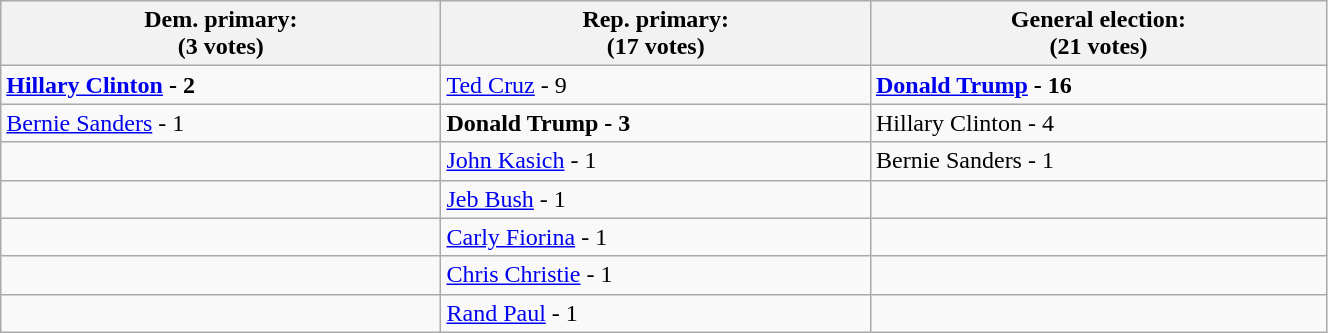<table class="wikitable" width="70%">
<tr>
<th><strong>Dem. primary:</strong><br>(3 votes)</th>
<th><strong>Rep. primary:</strong><br>(17 votes)</th>
<th><strong>General election:</strong><br>(21 votes)</th>
</tr>
<tr>
<td><strong><a href='#'>Hillary Clinton</a> - 2</strong></td>
<td><a href='#'>Ted Cruz</a> - 9</td>
<td><strong><a href='#'>Donald Trump</a> - 16</strong></td>
</tr>
<tr>
<td><a href='#'>Bernie Sanders</a> - 1</td>
<td><strong>Donald Trump - 3</strong></td>
<td>Hillary Clinton - 4</td>
</tr>
<tr>
<td></td>
<td><a href='#'>John Kasich</a> - 1</td>
<td>Bernie Sanders - 1</td>
</tr>
<tr>
<td></td>
<td><a href='#'>Jeb Bush</a> - 1</td>
<td></td>
</tr>
<tr>
<td></td>
<td><a href='#'>Carly Fiorina</a> - 1</td>
<td></td>
</tr>
<tr>
<td></td>
<td><a href='#'>Chris Christie</a> - 1</td>
<td></td>
</tr>
<tr>
<td></td>
<td><a href='#'>Rand Paul</a> - 1</td>
<td></td>
</tr>
</table>
